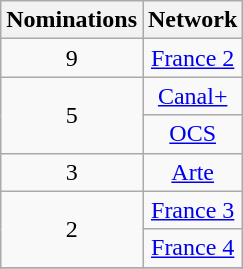<table class="wikitable sortable" style="text-align: center; max-width:20em">
<tr>
<th scope="col">Nominations</th>
<th scope="col">Network</th>
</tr>
<tr>
<td scope="row">9</td>
<td><a href='#'>France 2</a></td>
</tr>
<tr>
<td scope="row" rowspan="2">5</td>
<td><a href='#'>Canal+</a></td>
</tr>
<tr>
<td><a href='#'>OCS</a></td>
</tr>
<tr>
<td scope="row">3</td>
<td><a href='#'>Arte</a></td>
</tr>
<tr>
<td scope="row" rowspan="2">2</td>
<td><a href='#'>France 3</a></td>
</tr>
<tr>
<td><a href='#'>France 4</a></td>
</tr>
<tr>
</tr>
</table>
